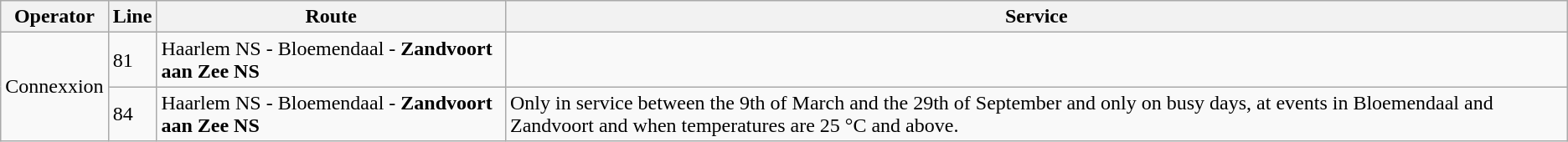<table class="wikitable">
<tr>
<th>Operator</th>
<th>Line</th>
<th>Route</th>
<th>Service</th>
</tr>
<tr>
<td rowspan="2">Connexxion</td>
<td>81</td>
<td>Haarlem NS - Bloemendaal - <strong>Zandvoort aan Zee NS</strong></td>
<td></td>
</tr>
<tr>
<td>84</td>
<td>Haarlem NS - Bloemendaal - <strong>Zandvoort aan Zee NS</strong></td>
<td>Only in service between the 9th of March and the 29th of September and only on busy days, at events in Bloemendaal and Zandvoort and when temperatures are 25 °C and above.</td>
</tr>
</table>
